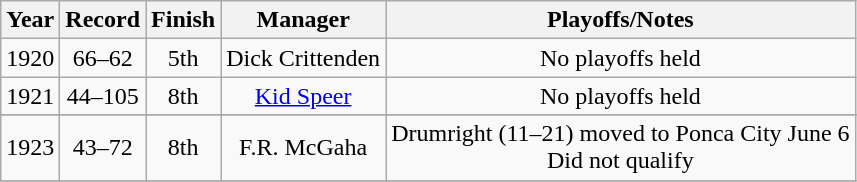<table class="wikitable" style="text-align:center">
<tr>
<th>Year</th>
<th>Record</th>
<th>Finish</th>
<th>Manager</th>
<th>Playoffs/Notes</th>
</tr>
<tr align=center>
<td>1920</td>
<td>66–62</td>
<td>5th</td>
<td>Dick Crittenden</td>
<td>No playoffs held</td>
</tr>
<tr align=center>
<td>1921</td>
<td>44–105</td>
<td>8th</td>
<td><a href='#'>Kid Speer</a></td>
<td>No playoffs held</td>
</tr>
<tr align=center>
</tr>
<tr>
</tr>
<tr align=center>
<td>1923</td>
<td>43–72</td>
<td>8th</td>
<td>F.R. McGaha</td>
<td>Drumright (11–21) moved to Ponca City June 6<br>Did not qualify</td>
</tr>
<tr align=center>
</tr>
</table>
